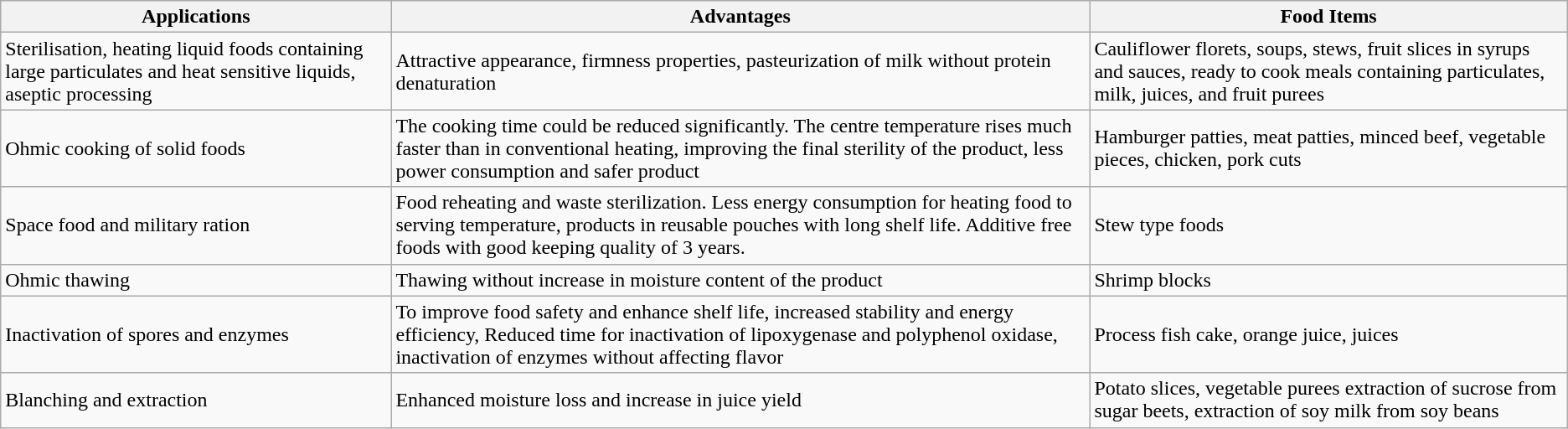<table class="wikitable">
<tr>
<th scope="col">Applications</th>
<th scope="col">Advantages</th>
<th scope="col">Food Items</th>
</tr>
<tr>
<td>Sterilisation, heating liquid foods containing large particulates and heat sensitive liquids, aseptic processing</td>
<td>Attractive appearance, firmness properties, pasteurization of milk without protein denaturation</td>
<td>Cauliflower florets, soups, stews, fruit slices in syrups and sauces, ready to cook meals containing particulates, milk, juices, and fruit purees</td>
</tr>
<tr>
<td>Ohmic cooking of solid foods</td>
<td>The cooking time could be reduced significantly. The centre temperature rises much faster than in conventional heating, improving the final sterility of the product, less power consumption and safer product</td>
<td>Hamburger patties, meat patties, minced beef, vegetable pieces, chicken, pork cuts</td>
</tr>
<tr>
<td>Space food and military ration</td>
<td>Food reheating and waste sterilization. Less energy consumption for heating food to serving temperature, products in reusable pouches with long shelf life. Additive free foods with good keeping quality of 3 years.</td>
<td>Stew type foods</td>
</tr>
<tr>
<td>Ohmic thawing</td>
<td>Thawing without increase in moisture content of the product</td>
<td>Shrimp blocks</td>
</tr>
<tr>
<td>Inactivation of spores and enzymes</td>
<td>To improve food safety and enhance shelf life, increased stability and energy efficiency, Reduced time for inactivation of lipoxygenase and polyphenol oxidase, inactivation of enzymes without affecting flavor</td>
<td>Process fish cake, orange juice, juices</td>
</tr>
<tr>
<td>Blanching and extraction</td>
<td>Enhanced moisture loss and increase in juice yield</td>
<td>Potato slices, vegetable purees extraction of sucrose from sugar beets, extraction of soy milk from soy beans</td>
</tr>
</table>
